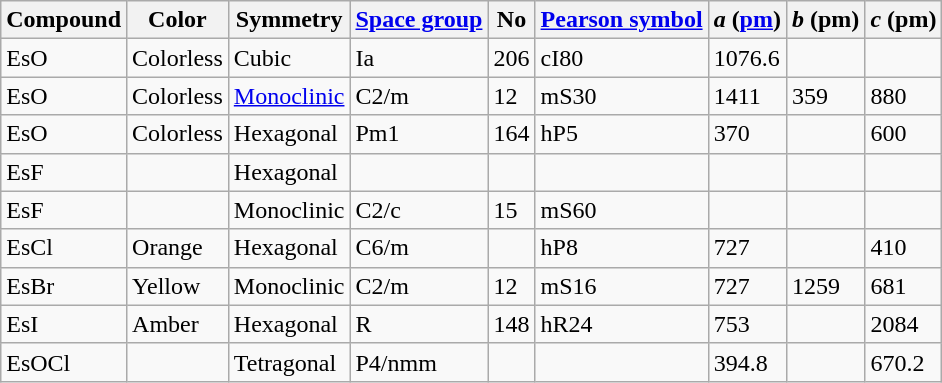<table class = wikitable>
<tr>
<th>Compound</th>
<th>Color</th>
<th>Symmetry</th>
<th><a href='#'>Space group</a></th>
<th>No</th>
<th><a href='#'>Pearson symbol</a></th>
<th><em>a</em> (<a href='#'>pm</a>)</th>
<th><em>b</em> (pm)</th>
<th><em>c</em> (pm)</th>
</tr>
<tr>
<td>EsO</td>
<td>Colorless</td>
<td>Cubic</td>
<td>Ia</td>
<td>206</td>
<td>cI80</td>
<td>1076.6</td>
<td></td>
<td></td>
</tr>
<tr>
<td>EsO</td>
<td>Colorless</td>
<td><a href='#'>Monoclinic</a></td>
<td>C2/m</td>
<td>12</td>
<td>mS30</td>
<td>1411</td>
<td>359</td>
<td>880</td>
</tr>
<tr>
<td>EsO</td>
<td>Colorless</td>
<td>Hexagonal</td>
<td>Pm1</td>
<td>164</td>
<td>hP5</td>
<td>370</td>
<td></td>
<td>600</td>
</tr>
<tr>
<td>EsF</td>
<td></td>
<td>Hexagonal</td>
<td></td>
<td></td>
<td></td>
<td></td>
<td></td>
<td></td>
</tr>
<tr>
<td>EsF</td>
<td></td>
<td>Monoclinic</td>
<td>C2/c</td>
<td>15</td>
<td>mS60</td>
<td></td>
<td></td>
<td></td>
</tr>
<tr>
<td>EsCl</td>
<td>Orange</td>
<td>Hexagonal</td>
<td>C6/m</td>
<td></td>
<td>hP8</td>
<td>727</td>
<td></td>
<td>410</td>
</tr>
<tr>
<td>EsBr</td>
<td>Yellow</td>
<td>Monoclinic</td>
<td>C2/m</td>
<td>12</td>
<td>mS16</td>
<td>727</td>
<td>1259</td>
<td>681</td>
</tr>
<tr>
<td>EsI</td>
<td>Amber</td>
<td>Hexagonal</td>
<td>R</td>
<td>148</td>
<td>hR24</td>
<td>753</td>
<td></td>
<td>2084</td>
</tr>
<tr>
<td>EsOCl</td>
<td></td>
<td>Tetragonal</td>
<td>P4/nmm</td>
<td></td>
<td></td>
<td>394.8</td>
<td></td>
<td>670.2</td>
</tr>
</table>
